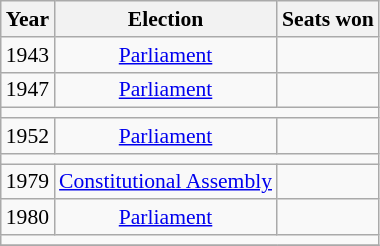<table class="wikitable" style="font-size:90%;text-align:center;">
<tr>
<th>Year</th>
<th>Election</th>
<th>Seats won</th>
</tr>
<tr>
<td>1943</td>
<td><a href='#'>Parliament</a></td>
<td></td>
</tr>
<tr>
<td>1947</td>
<td><a href='#'>Parliament</a></td>
<td></td>
</tr>
<tr>
<td colspan="6"><em></em></td>
</tr>
<tr>
<td>1952</td>
<td><a href='#'>Parliament</a></td>
<td></td>
</tr>
<tr>
<td colspan="6"><em></em></td>
</tr>
<tr>
<td>1979</td>
<td><a href='#'>Constitutional Assembly</a></td>
<td></td>
</tr>
<tr>
<td>1980</td>
<td><a href='#'>Parliament</a></td>
<td></td>
</tr>
<tr>
<td colspan="6"><em></em></td>
</tr>
<tr>
</tr>
</table>
